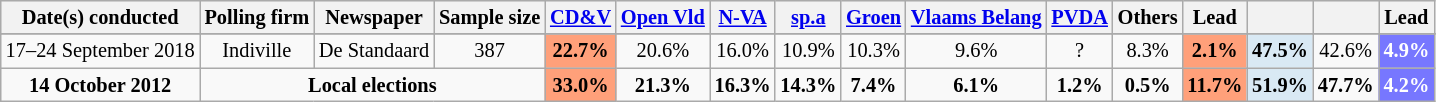<table class="wikitable sortable" style="text-align:center; font-size:85%; line-height:16px;">
<tr style="background-color:#E9E9E9">
<th rowspan="1">Date(s) conducted</th>
<th rowspan="1">Polling firm</th>
<th rowspan="1">Newspaper</th>
<th rowspan="1">Sample size</th>
<th><a href='#'><span>CD&V</span></a></th>
<th><a href='#'><span>Open Vld</span></a></th>
<th><a href='#'><span>N-VA</span></a></th>
<th><a href='#'><span>sp.a</span></a></th>
<th><a href='#'><span>Groen</span></a></th>
<th><a href='#'><span>Vlaams Belang</span></a></th>
<th><a href='#'><span>PVDA</span></a></th>
<th rowspan="1">Others</th>
<th rowspan="1">Lead</th>
<th></th>
<th></th>
<th rowspan="1">Lead</th>
</tr>
<tr style="background:#EFEFEF; font-weight:bold;">
</tr>
<tr>
<td>17–24 September 2018</td>
<td>Indiville</td>
<td>De Standaard </td>
<td>387</td>
<td style="background:#FFA07A"><strong>22.7%</strong></td>
<td>20.6%</td>
<td>16.0%</td>
<td>10.9%</td>
<td>10.3%</td>
<td>9.6%</td>
<td>?</td>
<td>8.3%</td>
<td style="background:#FFA07A"><strong>2.1%</strong></td>
<td style="background:#D9E9F4"><strong>47.5%</strong></td>
<td>42.6%</td>
<td style="background:#7777FF;color:white;"><strong>4.9%</strong></td>
</tr>
<tr>
<td><strong>14 October 2012</strong></td>
<td colspan="3"><strong>Local elections</strong></td>
<td style="background:#FFA07A"><strong>33.0%</strong></td>
<td><strong>21.3%</strong></td>
<td><strong>16.3%</strong></td>
<td><strong>14.3%</strong></td>
<td><strong>7.4%</strong></td>
<td><strong>6.1%</strong></td>
<td><strong>1.2%  </strong></td>
<td><strong>0.5%</strong></td>
<td style="background:#FFA07A"><strong>11.7%</strong></td>
<td style="background:#D9E9F4"><strong>51.9%</strong></td>
<td><strong>47.7%</strong></td>
<td style="background:#7777FF;color:white;"><strong>4.2%</strong></td>
</tr>
</table>
